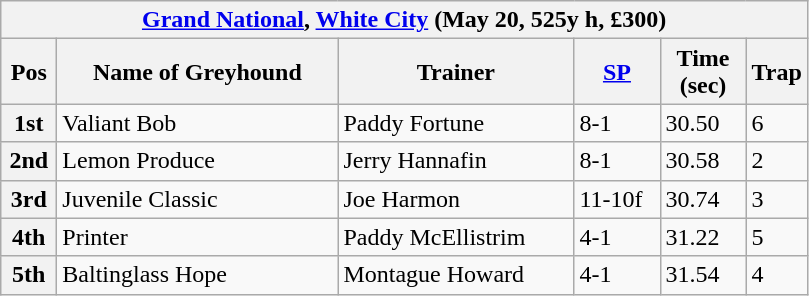<table class="wikitable">
<tr>
<th colspan="6"><a href='#'>Grand National</a>, <a href='#'>White City</a> (May 20, 525y h, £300)</th>
</tr>
<tr>
<th width=30>Pos</th>
<th width=180>Name of Greyhound</th>
<th width=150>Trainer</th>
<th width=50><a href='#'>SP</a></th>
<th width=50>Time (sec)</th>
<th width=30>Trap</th>
</tr>
<tr>
<th>1st</th>
<td>Valiant Bob</td>
<td>Paddy Fortune</td>
<td>8-1</td>
<td>30.50</td>
<td>6</td>
</tr>
<tr>
<th>2nd</th>
<td>Lemon Produce</td>
<td>Jerry Hannafin</td>
<td>8-1</td>
<td>30.58</td>
<td>2</td>
</tr>
<tr>
<th>3rd</th>
<td>Juvenile Classic</td>
<td>Joe Harmon</td>
<td>11-10f</td>
<td>30.74</td>
<td>3</td>
</tr>
<tr>
<th>4th</th>
<td>Printer</td>
<td>Paddy McEllistrim</td>
<td>4-1</td>
<td>31.22</td>
<td>5</td>
</tr>
<tr>
<th>5th</th>
<td>Baltinglass Hope</td>
<td>Montague Howard</td>
<td>4-1</td>
<td>31.54</td>
<td>4</td>
</tr>
</table>
